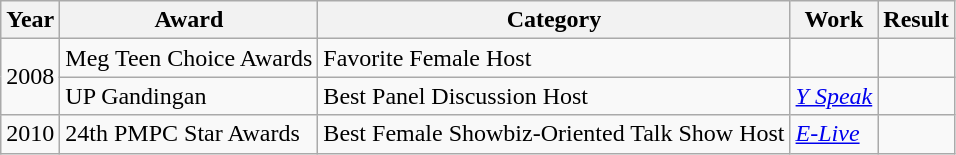<table class="wikitable" style="font-size: 100%;">
<tr>
<th>Year</th>
<th>Award</th>
<th>Category</th>
<th>Work</th>
<th>Result</th>
</tr>
<tr>
<td rowspan=2>2008</td>
<td>Meg Teen Choice Awards</td>
<td>Favorite Female Host</td>
<td></td>
<td></td>
</tr>
<tr>
<td>UP Gandingan</td>
<td>Best Panel Discussion Host</td>
<td><em><a href='#'>Y Speak</a></em></td>
<td></td>
</tr>
<tr>
<td>2010</td>
<td>24th PMPC Star Awards</td>
<td>Best Female Showbiz-Oriented Talk Show Host</td>
<td><em><a href='#'>E-Live</a></em></td>
<td></td>
</tr>
</table>
